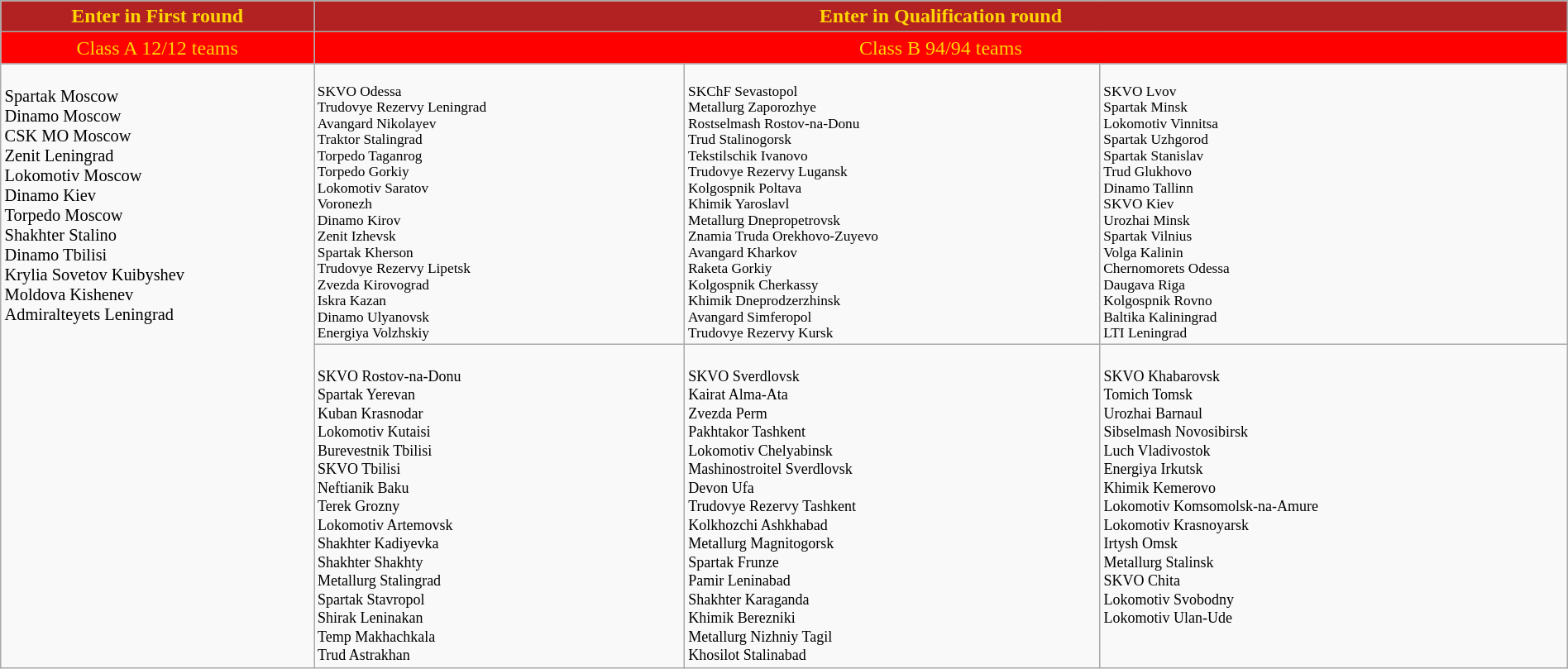<table class="wikitable" style="width:100%;">
<tr style="background:Firebrick; text-align:center;">
<td style="width:20%; color:Gold" colspan="1"><strong>Enter in First round</strong></td>
<td style="width:80%; color:Gold" colspan="3"><strong>Enter in Qualification round</strong></td>
</tr>
<tr style="background:Red;">
<td style="text-align:center; width:20%; color:Gold" colspan=1>Class A 12/12 teams</td>
<td style="text-align:center; width:80%; color:Gold" colspan=3>Class B 94/94 teams</td>
</tr>
<tr style="vertical-align:top; font-size:85%;">
<td rowspan=3><br> Spartak Moscow<br>
 Dinamo Moscow<br>
 CSK MO Moscow<br>
 Zenit Leningrad<br>
 Lokomotiv Moscow<br>
 Dinamo Kiev<br>
 Torpedo Moscow<br>
 Shakhter Stalino<br>
 Dinamo Tbilisi<br>
 Krylia Sovetov Kuibyshev<br>
 Moldova Kishenev<br>
 Admiralteyets Leningrad<br></td>
<td style="font-size:85%;"><br> SKVO Odessa<br>
 Trudovye Rezervy Leningrad<br>
 Avangard Nikolayev<br>
 Traktor Stalingrad<br>
 Torpedo Taganrog<br>
 Torpedo Gorkiy<br>
 Lokomotiv Saratov<br>
 Voronezh<br>
 Dinamo Kirov<br>
 Zenit Izhevsk<br>
 Spartak Kherson<br>
 Trudovye Rezervy Lipetsk<br>
 Zvezda Kirovograd<br>
 Iskra Kazan<br>
 Dinamo Ulyanovsk<br>
 Energiya Volzhskiy<br></td>
<td style="font-size:85%;"><br> SKChF Sevastopol<br>
 Metallurg Zaporozhye<br>
 Rostselmash Rostov-na-Donu<br>
 Trud Stalinogorsk<br>
 Tekstilschik Ivanovo<br>
 Trudovye Rezervy Lugansk<br>
 Kolgospnik Poltava<br>
 Khimik Yaroslavl<br>
 Metallurg Dnepropetrovsk<br>
 Znamia Truda Orekhovo-Zuyevo<br>
 Avangard Kharkov<br>
 Raketa Gorkiy<br>
 Kolgospnik Cherkassy<br>
 Khimik Dneprodzerzhinsk<br>
 Avangard Simferopol<br>
 Trudovye Rezervy Kursk<br></td>
<td style="font-size:85%;"><br> SKVO Lvov<br>
 Spartak Minsk<br>
 Lokomotiv Vinnitsa<br>
 Spartak Uzhgorod<br>
 Spartak Stanislav<br>
 Trud Glukhovo<br>
 Dinamo Tallinn<br>
 SKVO Kiev<br>
 Urozhai Minsk<br>
 Spartak Vilnius<br>
 Volga Kalinin<br>
 Chernomorets Odessa<br>
 Daugava Riga<br>
 Kolgospnik Rovno<br>
 Baltika Kaliningrad<br>
 LTI Leningrad<br></td>
</tr>
<tr style="vertical-align:top; font-size:75%;">
<td><br> SKVO Rostov-na-Donu<br>
 Spartak Yerevan<br>
 Kuban Krasnodar<br>
 Lokomotiv Kutaisi<br>
 Burevestnik Tbilisi<br>
 SKVO Tbilisi<br>
 Neftianik Baku<br>
 Terek Grozny<br>
 Lokomotiv Artemovsk<br>
 Shakhter Kadiyevka<br>
 Shakhter Shakhty<br>
 Metallurg Stalingrad<br>
 Spartak Stavropol<br>
 Shirak Leninakan<br>
 Temp Makhachkala<br>
 Trud Astrakhan<br></td>
<td><br> SKVO Sverdlovsk<br>
 Kairat Alma-Ata<br>
 Zvezda Perm<br>
 Pakhtakor Tashkent<br>
 Lokomotiv Chelyabinsk<br>
 Mashinostroitel Sverdlovsk<br>
 Devon Ufa<br>
 Trudovye Rezervy Tashkent<br>
 Kolkhozchi Ashkhabad<br>
 Metallurg Magnitogorsk<br>
 Spartak Frunze<br>
 Pamir Leninabad<br>
 Shakhter Karaganda<br>
 Khimik Berezniki<br>
 Metallurg Nizhniy Tagil<br>
 Khosilot Stalinabad<br></td>
<td><br> SKVO Khabarovsk<br>
 Tomich Tomsk<br>
 Urozhai Barnaul<br>
 Sibselmash Novosibirsk<br>
 Luch Vladivostok<br>
 Energiya Irkutsk<br>
 Khimik Kemerovo<br>
 Lokomotiv Komsomolsk-na-Amure<br>
 Lokomotiv Krasnoyarsk<br>
 Irtysh Omsk<br>
 Metallurg Stalinsk<br>
 SKVO Chita<br>
 Lokomotiv Svobodny<br>
 Lokomotiv Ulan-Ude<br></td>
</tr>
</table>
